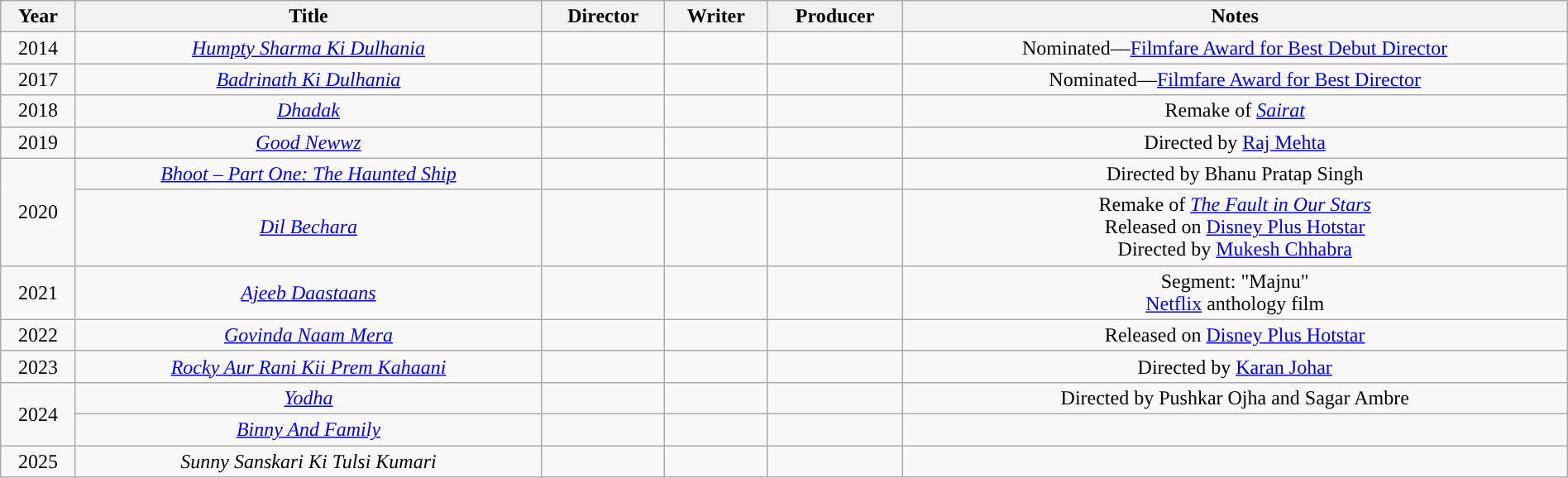<table class="wikitable" sortable" style="width: 100%; text-align: center;">
<tr>
<th>Year</th>
<th>Title</th>
<th>Director</th>
<th>Writer</th>
<th>Producer</th>
<th>Notes</th>
</tr>
<tr>
<td>2014</td>
<td><em><a href='#'>Humpty Sharma Ki Dulhania</a></em></td>
<td></td>
<td></td>
<td></td>
<td>Nominated—<a href='#'>Filmfare Award for Best Debut Director</a></td>
</tr>
<tr>
<td>2017</td>
<td><em><a href='#'>Badrinath Ki Dulhania</a></em></td>
<td></td>
<td></td>
<td></td>
<td>Nominated—<a href='#'>Filmfare Award for Best Director</a></td>
</tr>
<tr>
<td>2018</td>
<td><em><a href='#'>Dhadak</a></em></td>
<td></td>
<td></td>
<td></td>
<td>Remake of <em><a href='#'>Sairat</a></em></td>
</tr>
<tr>
<td>2019</td>
<td><em><a href='#'>Good Newwz</a></em></td>
<td></td>
<td></td>
<td></td>
<td>Directed by <a href='#'>Raj Mehta</a></td>
</tr>
<tr>
<td rowspan="2">2020</td>
<td><em><a href='#'>Bhoot – Part One: The Haunted Ship</a></em></td>
<td></td>
<td></td>
<td></td>
<td>Directed by Bhanu Pratap Singh</td>
</tr>
<tr>
<td><em><a href='#'>Dil Bechara</a></em></td>
<td></td>
<td></td>
<td></td>
<td>Remake of <em><a href='#'>The Fault in Our Stars</a></em> <br>Released on <a href='#'>Disney Plus Hotstar</a> <br> Directed by <a href='#'>Mukesh Chhabra</a></td>
</tr>
<tr>
<td>2021</td>
<td><em><a href='#'>Ajeeb Daastaans</a></em></td>
<td></td>
<td></td>
<td></td>
<td>Segment: "Majnu"<br> <a href='#'>Netflix</a> anthology film</td>
</tr>
<tr>
<td>2022</td>
<td><em><a href='#'>Govinda Naam Mera</a></em></td>
<td></td>
<td></td>
<td></td>
<td>Released on <a href='#'>Disney Plus Hotstar</a></td>
</tr>
<tr>
<td>2023</td>
<td><em><a href='#'>Rocky Aur Rani Kii Prem Kahaani</a></em></td>
<td></td>
<td></td>
<td></td>
<td>Directed by <a href='#'>Karan Johar</a></td>
</tr>
<tr>
<td rowspan="2">2024</td>
<td><em><a href='#'>Yodha</a></em></td>
<td></td>
<td></td>
<td></td>
<td>Directed by Pushkar Ojha and Sagar Ambre</td>
</tr>
<tr>
<td><em><a href='#'>Binny And Family</a></em></td>
<td></td>
<td></td>
<td></td>
<td></td>
</tr>
<tr>
<td>2025</td>
<td><em>Sunny Sanskari Ki Tulsi Kumari</em></td>
<td></td>
<td></td>
<td></td>
<td></td>
</tr>
</table>
